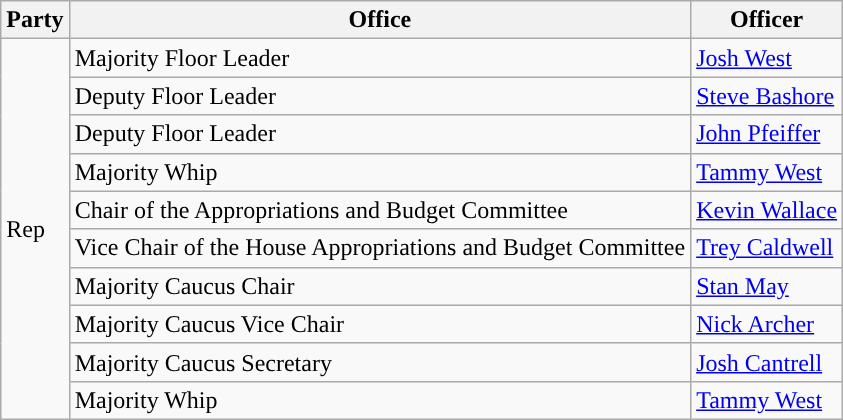<table class=wikitable>
<tr>
<th>Party</th>
<th>Office</th>
<th>Officer</th>
</tr>
<tr>
<td rowspan=13 style="background: ">Rep</td>
<td>Majority Floor Leader</td>
<td><a href='#'>Josh West</a></td>
</tr>
<tr>
<td>Deputy Floor Leader</td>
<td><a href='#'>Steve Bashore</a></td>
</tr>
<tr>
<td>Deputy Floor Leader</td>
<td><a href='#'>John Pfeiffer</a></td>
</tr>
<tr>
<td>Majority Whip</td>
<td><a href='#'>Tammy West</a></td>
</tr>
<tr>
<td>Chair of the Appropriations and Budget Committee</td>
<td><a href='#'>Kevin Wallace</a></td>
</tr>
<tr>
<td>Vice Chair of the House Appropriations and Budget Committee</td>
<td><a href='#'>Trey Caldwell</a></td>
</tr>
<tr>
<td>Majority Caucus Chair</td>
<td><a href='#'>Stan May</a></td>
</tr>
<tr>
<td>Majority Caucus Vice Chair</td>
<td><a href='#'>Nick Archer</a></td>
</tr>
<tr>
<td>Majority Caucus Secretary</td>
<td><a href='#'>Josh Cantrell</a></td>
</tr>
<tr>
<td>Majority Whip</td>
<td><a href='#'>Tammy West</a></td>
</tr>
</table>
